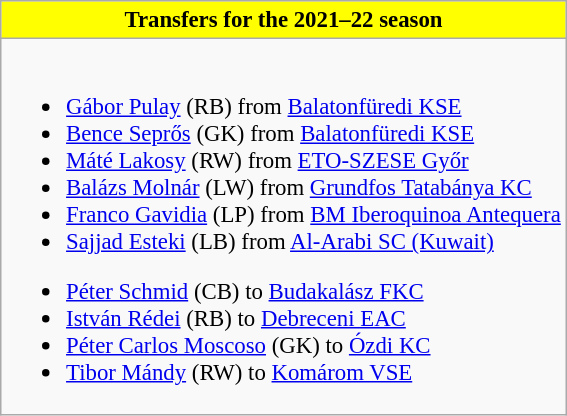<table class="wikitable collapsible collapsed" style="font-size:95%">
<tr>
<th style="color:black; background:yellow"> <strong>Transfers for the 2021–22 season</strong></th>
</tr>
<tr>
<td><br>
<ul><li> <a href='#'>Gábor Pulay</a> (RB) from  <a href='#'>Balatonfüredi KSE</a></li><li> <a href='#'>Bence Seprős</a> (GK) from  <a href='#'>Balatonfüredi KSE</a></li><li> <a href='#'>Máté Lakosy</a> (RW) from  <a href='#'>ETO-SZESE Győr</a></li><li> <a href='#'>Balázs Molnár</a> (LW) from  <a href='#'>Grundfos Tatabánya KC</a></li><li> <a href='#'>Franco Gavidia</a> (LP) from  <a href='#'>BM Iberoquinoa Antequera</a></li><li> <a href='#'>Sajjad Esteki</a> (LB) from  <a href='#'>Al-Arabi SC (Kuwait)</a></li></ul><ul><li> <a href='#'>Péter Schmid</a> (CB) to  <a href='#'>Budakalász FKC</a></li><li> <a href='#'>István Rédei</a> (RB) to  <a href='#'>Debreceni EAC</a></li><li> <a href='#'>Péter Carlos Moscoso</a> (GK) to  <a href='#'>Ózdi KC</a></li><li> <a href='#'>Tibor Mándy</a> (RW) to  <a href='#'>Komárom VSE</a></li></ul></td>
</tr>
</table>
